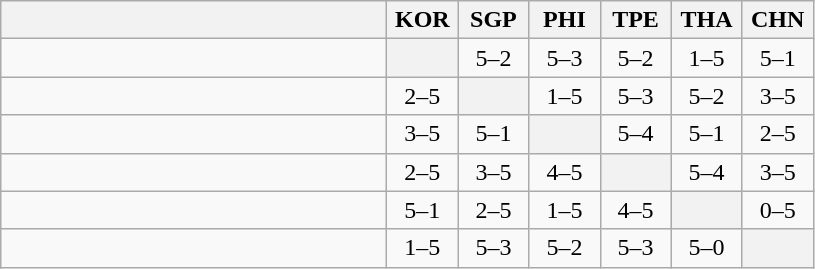<table class="wikitable" style="text-align:center">
<tr>
<th width="250"> </th>
<th width="40">KOR</th>
<th width="40">SGP</th>
<th width="40">PHI</th>
<th width="40">TPE</th>
<th width="40">THA</th>
<th width="40">CHN</th>
</tr>
<tr>
<td align=left></td>
<th></th>
<td>5–2</td>
<td>5–3</td>
<td>5–2</td>
<td>1–5</td>
<td>5–1</td>
</tr>
<tr>
<td align=left></td>
<td>2–5</td>
<th></th>
<td>1–5</td>
<td>5–3</td>
<td>5–2</td>
<td>3–5</td>
</tr>
<tr>
<td align=left></td>
<td>3–5</td>
<td>5–1</td>
<th></th>
<td>5–4</td>
<td>5–1</td>
<td>2–5</td>
</tr>
<tr>
<td align=left></td>
<td>2–5</td>
<td>3–5</td>
<td>4–5</td>
<th></th>
<td>5–4</td>
<td>3–5</td>
</tr>
<tr>
<td align=left></td>
<td>5–1</td>
<td>2–5</td>
<td>1–5</td>
<td>4–5</td>
<th></th>
<td>0–5</td>
</tr>
<tr>
<td align=left></td>
<td>1–5</td>
<td>5–3</td>
<td>5–2</td>
<td>5–3</td>
<td>5–0</td>
<th></th>
</tr>
</table>
